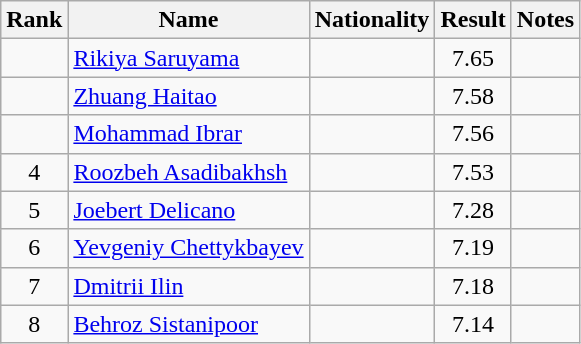<table class="wikitable sortable" style="text-align:center">
<tr>
<th>Rank</th>
<th>Name</th>
<th>Nationality</th>
<th>Result</th>
<th>Notes</th>
</tr>
<tr>
<td></td>
<td align=left><a href='#'>Rikiya Saruyama</a></td>
<td align=left></td>
<td>7.65</td>
<td></td>
</tr>
<tr>
<td></td>
<td align=left><a href='#'>Zhuang Haitao</a></td>
<td align=left></td>
<td>7.58</td>
<td></td>
</tr>
<tr>
<td></td>
<td align=left><a href='#'>Mohammad Ibrar</a></td>
<td align=left></td>
<td>7.56</td>
<td></td>
</tr>
<tr>
<td>4</td>
<td align=left><a href='#'>Roozbeh Asadibakhsh</a></td>
<td align=left></td>
<td>7.53</td>
<td></td>
</tr>
<tr>
<td>5</td>
<td align=left><a href='#'>Joebert Delicano</a></td>
<td align=left></td>
<td>7.28</td>
<td></td>
</tr>
<tr>
<td>6</td>
<td align=left><a href='#'>Yevgeniy Chettykbayev</a></td>
<td align=left></td>
<td>7.19</td>
<td></td>
</tr>
<tr>
<td>7</td>
<td align=left><a href='#'>Dmitrii Ilin</a></td>
<td align=left></td>
<td>7.18</td>
<td></td>
</tr>
<tr>
<td>8</td>
<td align=left><a href='#'>Behroz Sistanipoor</a></td>
<td align=left></td>
<td>7.14</td>
<td></td>
</tr>
</table>
